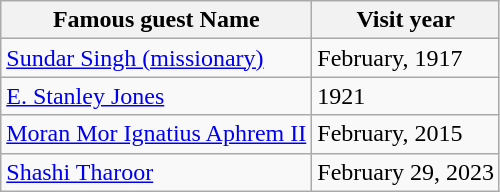<table class="wikitable">
<tr>
<th>Famous guest Name</th>
<th>Visit year</th>
</tr>
<tr>
<td><a href='#'>Sundar Singh (missionary)</a></td>
<td>February, 1917</td>
</tr>
<tr>
<td><a href='#'>E. Stanley Jones</a></td>
<td>1921</td>
</tr>
<tr>
<td><a href='#'>Moran Mor Ignatius Aphrem II</a></td>
<td>February, 2015</td>
</tr>
<tr>
<td><a href='#'>Shashi Tharoor</a></td>
<td>February 29, 2023</td>
</tr>
</table>
